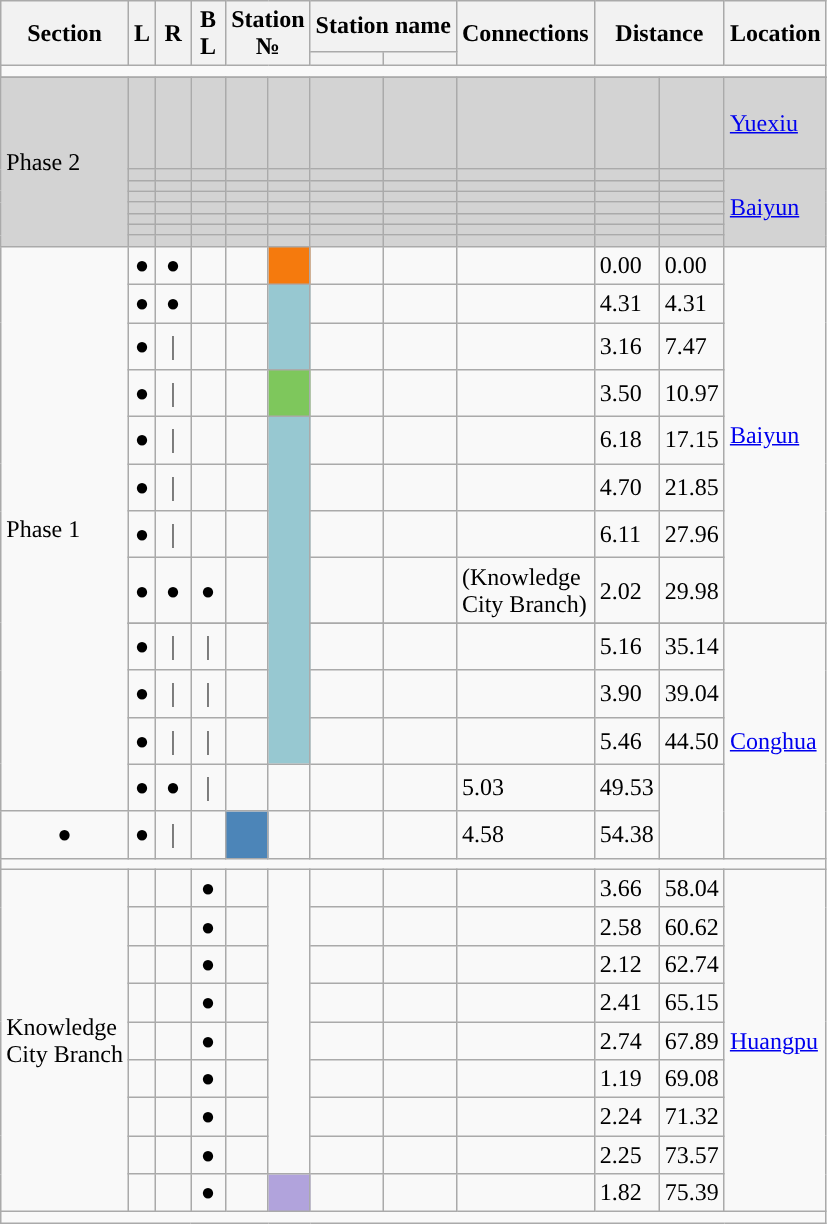<table class="wikitable">
<tr>
<th rowspan="2">Section</th>
<th rowspan="2">L</th>
<th rowspan="2">R</th>
<th rowspan="2">B<br>L</th>
<th rowspan="2" colspan="2">Station<br>№</th>
<th colspan="2">Station name</th>
<th rowspan="2">Connections</th>
<th colspan="2" rowspan="2">Distance<br></th>
<th rowspan="2">Location</th>
</tr>
<tr>
<th></th>
<th></th>
</tr>
<tr style="background:#">
<td colspan = "12"></td>
</tr>
<tr>
</tr>
<tr bgcolor="lightgrey">
<td rowspan="8">Phase 2</td>
<td></td>
<td></td>
<td></td>
<td></td>
<td></td>
<td></td>
<td></td>
<td> <br> <br> <br> </td>
<td></td>
<td></td>
<td><a href='#'>Yuexiu</a></td>
</tr>
<tr bgcolor="lightgrey">
<td></td>
<td></td>
<td></td>
<td></td>
<td></td>
<td></td>
<td></td>
<td></td>
<td></td>
<td></td>
<td rowspan="7"><a href='#'>Baiyun</a></td>
</tr>
<tr bgcolor="lightgrey">
<td></td>
<td></td>
<td></td>
<td></td>
<td></td>
<td></td>
<td></td>
<td></td>
<td></td>
<td></td>
</tr>
<tr bgcolor="lightgrey">
<td></td>
<td></td>
<td></td>
<td></td>
<td></td>
<td></td>
<td></td>
<td> </td>
<td></td>
<td></td>
</tr>
<tr bgcolor="lightgrey">
<td></td>
<td></td>
<td></td>
<td></td>
<td></td>
<td></td>
<td></td>
<td></td>
<td></td>
<td></td>
</tr>
<tr bgcolor="lightgrey">
<td></td>
<td></td>
<td></td>
<td></td>
<td></td>
<td></td>
<td></td>
<td></td>
<td></td>
<td></td>
</tr>
<tr bgcolor="lightgrey">
<td></td>
<td></td>
<td></td>
<td></td>
<td></td>
<td></td>
<td></td>
<td></td>
<td></td>
<td></td>
</tr>
<tr bgcolor="lightgrey">
<td></td>
<td></td>
<td></td>
<td></td>
<td></td>
<td></td>
<td></td>
<td></td>
<td></td>
<td></td>
</tr>
<tr>
<td rowspan="13">Phase 1</td>
<td style="text-align:center;">●</td>
<td style="text-align:center;">●</td>
<td style="text-align:center;"></td>
<td></td>
<td style="background:#F57A0D;"></td>
<td></td>
<td></td>
<td>   </td>
<td>0.00</td>
<td>0.00</td>
<td rowspan="8"><a href='#'>Baiyun</a></td>
</tr>
<tr>
<td style="text-align:center;">●</td>
<td style="text-align:center;">●</td>
<td style="text-align:center;"></td>
<td></td>
<td style="background:#97c8d1;" rowspan=2></td>
<td></td>
<td></td>
<td></td>
<td>4.31</td>
<td>4.31</td>
</tr>
<tr>
<td style="text-align:center;">●</td>
<td style="text-align:center;">｜</td>
<td style="text-align:center;"></td>
<td></td>
<td></td>
<td></td>
<td></td>
<td>3.16</td>
<td>7.47</td>
</tr>
<tr>
<td style="text-align:center;">●</td>
<td style="text-align:center;">｜</td>
<td style="text-align:center;"></td>
<td></td>
<td style="background:#7EC75C;"></td>
<td></td>
<td></td>
<td></td>
<td>3.50</td>
<td>10.97</td>
</tr>
<tr>
<td style="text-align:center;">●</td>
<td style="text-align:center;">｜</td>
<td style="text-align:center;"></td>
<td></td>
<td style="background:#97c8d1;" rowspan=8></td>
<td></td>
<td></td>
<td> </td>
<td>6.18</td>
<td>17.15</td>
</tr>
<tr>
<td style="text-align:center;">●</td>
<td style="text-align:center;">｜</td>
<td style="text-align:center;"></td>
<td></td>
<td></td>
<td></td>
<td></td>
<td>4.70</td>
<td>21.85</td>
</tr>
<tr>
<td style="text-align:center;">●</td>
<td style="text-align:center;">｜</td>
<td style="text-align:center;"></td>
<td></td>
<td></td>
<td></td>
<td></td>
<td>6.11</td>
<td>27.96</td>
</tr>
<tr>
<td style="text-align:center;">●</td>
<td style="text-align:center;">●</td>
<td style="text-align:center;">●</td>
<td></td>
<td></td>
<td></td>
<td> (Knowledge<br>City Branch)</td>
<td>2.02</td>
<td>29.98</td>
</tr>
<tr>
</tr>
<tr>
<td style="text-align:center;">●</td>
<td style="text-align:center;">｜</td>
<td style="text-align:center;">｜</td>
<td></td>
<td></td>
<td></td>
<td></td>
<td>5.16</td>
<td>35.14</td>
<td rowspan="5"><a href='#'>Conghua</a></td>
</tr>
<tr>
<td style="text-align:center;">●</td>
<td style="text-align:center;">｜</td>
<td style="text-align:center;">｜</td>
<td></td>
<td></td>
<td></td>
<td></td>
<td>3.90</td>
<td>39.04</td>
</tr>
<tr>
<td style="text-align:center;">●</td>
<td style="text-align:center;">｜</td>
<td style="text-align:center;">｜</td>
<td></td>
<td></td>
<td></td>
<td></td>
<td>5.46</td>
<td>44.50</td>
</tr>
<tr>
<td style="text-align:center;">●</td>
<td style="text-align:center;">●</td>
<td style="text-align:center;">｜</td>
<td></td>
<td></td>
<td></td>
<td></td>
<td>5.03</td>
<td>49.53</td>
</tr>
<tr>
<td style="text-align:center;">●</td>
<td style="text-align:center;">●</td>
<td style="text-align:center;">｜</td>
<td></td>
<td style="background:#4C85B8;"></td>
<td></td>
<td></td>
<td></td>
<td>4.58</td>
<td>54.38</td>
</tr>
<tr style="background:#">
<td colspan = "12"></td>
</tr>
<tr>
<td rowspan="9">Knowledge <br> City Branch</td>
<td style="text-align:center;"></td>
<td style="text-align:center;"></td>
<td style="text-align:center;">●</td>
<td></td>
<td rowspan=8></td>
<td></td>
<td></td>
<td></td>
<td>3.66</td>
<td>58.04</td>
<td rowspan="9"><a href='#'>Huangpu</a></td>
</tr>
<tr>
<td style="text-align:center;"></td>
<td style="text-align:center;"></td>
<td style="text-align:center;">●</td>
<td></td>
<td></td>
<td></td>
<td></td>
<td>2.58</td>
<td>60.62</td>
</tr>
<tr>
<td style="text-align:center;"></td>
<td style="text-align:center;"></td>
<td style="text-align:center;">●</td>
<td></td>
<td></td>
<td></td>
<td></td>
<td>2.12</td>
<td>62.74</td>
</tr>
<tr>
<td style="text-align:center;"></td>
<td style="text-align:center;"></td>
<td style="text-align:center;">●</td>
<td></td>
<td></td>
<td></td>
<td></td>
<td>2.41</td>
<td>65.15</td>
</tr>
<tr>
<td style="text-align:center;"></td>
<td style="text-align:center;"></td>
<td style="text-align:center;">●</td>
<td></td>
<td></td>
<td></td>
<td></td>
<td>2.74</td>
<td>67.89</td>
</tr>
<tr>
<td style="text-align:center;"></td>
<td style="text-align:center;"></td>
<td style="text-align:center;">●</td>
<td></td>
<td></td>
<td></td>
<td></td>
<td>1.19</td>
<td>69.08</td>
</tr>
<tr>
<td style="text-align:center;"></td>
<td style="text-align:center;"></td>
<td style="text-align:center;">●</td>
<td></td>
<td></td>
<td></td>
<td></td>
<td>2.24</td>
<td>71.32</td>
</tr>
<tr>
<td style="text-align:center;"></td>
<td style="text-align:center;"></td>
<td style="text-align:center;">●</td>
<td></td>
<td></td>
<td></td>
<td></td>
<td>2.25</td>
<td>73.57</td>
</tr>
<tr>
<td style="text-align:center;"></td>
<td style="text-align:center;"></td>
<td style="text-align:center;">●</td>
<td></td>
<td style="background:#B1A3DC;"></td>
<td></td>
<td></td>
<td> </td>
<td>1.82</td>
<td>75.39</td>
</tr>
<tr style="background:#">
<td colspan = "12"></td>
</tr>
</table>
